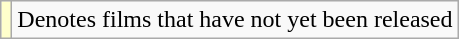<table class="wikitable">
<tr>
<td style="background:#ffc;"></td>
<td>Denotes films that have not yet been released</td>
</tr>
</table>
